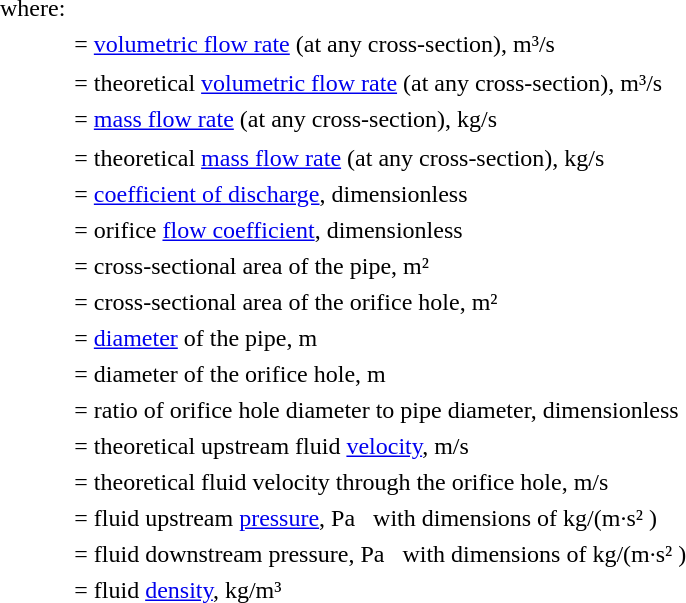<table border="0" cellpadding="2">
<tr>
<td align=right>where:</td>
<td> </td>
</tr>
<tr>
<th align=right><em></em></th>
<td align=left>= <a href='#'>volumetric flow rate</a> (at any cross-section), m³/s</td>
</tr>
<tr>
</tr>
<tr>
<th align=right><em></em></th>
<td align=left>= theoretical <a href='#'>volumetric flow rate</a> (at any cross-section), m³/s</td>
</tr>
<tr>
<th align=right><em></em></th>
<td align=left>= <a href='#'>mass flow rate</a> (at any cross-section), kg/s</td>
</tr>
<tr>
</tr>
<tr>
<th align=right><em></em></th>
<td align=left>= theoretical <a href='#'>mass flow rate</a> (at any cross-section), kg/s</td>
</tr>
<tr>
<th align=right><em></em></th>
<td align=left>= <a href='#'>coefficient of discharge</a>, dimensionless</td>
</tr>
<tr>
<th align=right><em></em></th>
<td align=left>= orifice <a href='#'>flow coefficient</a>, dimensionless</td>
</tr>
<tr>
<th align=right><em></em></th>
<td align=left>= cross-sectional area of the pipe, m²</td>
</tr>
<tr>
<th align=right><em></em></th>
<td align=left>= cross-sectional area of the orifice hole, m²</td>
</tr>
<tr>
<th align=right><em></em></th>
<td align=left>= <a href='#'>diameter</a> of the pipe, m</td>
</tr>
<tr>
<th align=right><em></em></th>
<td align=left>= diameter of the orifice hole, m</td>
</tr>
<tr>
<th align=right><em></em></th>
<td align=left>= ratio of orifice hole diameter to pipe diameter, dimensionless</td>
</tr>
<tr>
<th align=right><em></em></th>
<td align=left>= theoretical upstream fluid <a href='#'>velocity</a>, m/s</td>
</tr>
<tr>
<th align=right><em></em></th>
<td align=left>= theoretical fluid velocity through the orifice hole, m/s</td>
</tr>
<tr>
<th align=right><em></em></th>
<td align=left>= fluid upstream <a href='#'>pressure</a>, Pa   with dimensions of kg/(m·s² )</td>
</tr>
<tr>
<th align=right><em></em></th>
<td align=left>= fluid downstream pressure, Pa   with dimensions of kg/(m·s² )</td>
</tr>
<tr>
<th align=right><em></em></th>
<td align=left>= fluid <a href='#'>density</a>, kg/m³</td>
</tr>
</table>
